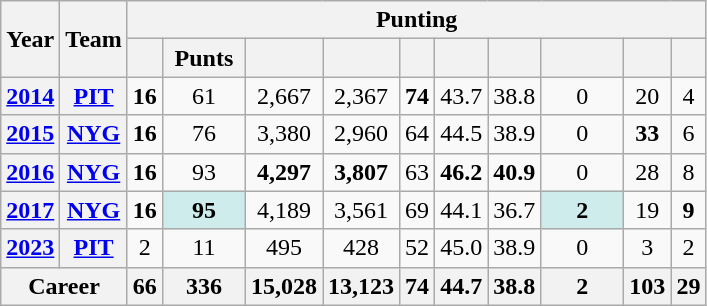<table class=wikitable style="text-align:center;">
<tr>
<th rowspan="2">Year</th>
<th rowspan="2">Team</th>
<th colspan="10">Punting</th>
</tr>
<tr>
<th></th>
<th>Punts</th>
<th></th>
<th></th>
<th></th>
<th></th>
<th></th>
<th></th>
<th></th>
<th></th>
</tr>
<tr>
<th><a href='#'>2014</a></th>
<th><a href='#'>PIT</a></th>
<td><strong>16</strong></td>
<td>61</td>
<td>2,667</td>
<td>2,367</td>
<td><strong>74</strong></td>
<td>43.7</td>
<td>38.8</td>
<td>0</td>
<td>20</td>
<td>4</td>
</tr>
<tr>
<th><a href='#'>2015</a></th>
<th><a href='#'>NYG</a></th>
<td><strong>16</strong></td>
<td>76</td>
<td>3,380</td>
<td>2,960</td>
<td>64</td>
<td>44.5</td>
<td>38.9</td>
<td>0</td>
<td><strong>33</strong></td>
<td>6</td>
</tr>
<tr>
<th><a href='#'>2016</a></th>
<th><a href='#'>NYG</a></th>
<td><strong>16</strong></td>
<td>93</td>
<td><strong>4,297</strong></td>
<td><strong>3,807</strong></td>
<td>63</td>
<td><strong>46.2</strong></td>
<td><strong>40.9</strong></td>
<td>0</td>
<td>28</td>
<td>8</td>
</tr>
<tr>
<th><a href='#'>2017</a></th>
<th><a href='#'>NYG</a></th>
<td><strong>16</strong></td>
<td style="background:#cfecec; width:3em;"><strong>95</strong></td>
<td>4,189</td>
<td>3,561</td>
<td>69</td>
<td>44.1</td>
<td>36.7</td>
<td style="background:#cfecec; width:3em;"><strong>2</strong></td>
<td>19</td>
<td><strong>9</strong></td>
</tr>
<tr>
<th><a href='#'>2023</a></th>
<th><a href='#'>PIT</a></th>
<td>2</td>
<td>11</td>
<td>495</td>
<td>428</td>
<td>52</td>
<td>45.0</td>
<td>38.9</td>
<td>0</td>
<td>3</td>
<td>2</td>
</tr>
<tr>
<th colspan="2">Career</th>
<th>66</th>
<th>336</th>
<th>15,028</th>
<th>13,123</th>
<th>74</th>
<th>44.7</th>
<th>38.8</th>
<th>2</th>
<th>103</th>
<th>29</th>
</tr>
</table>
